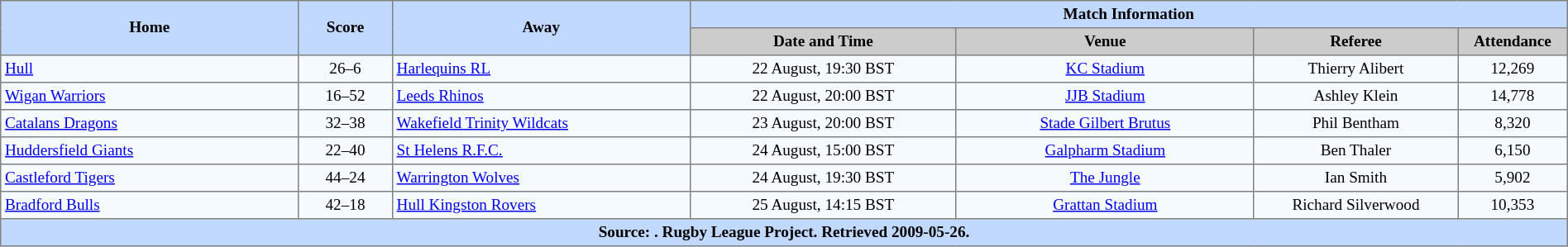<table border="1" cellpadding="3" cellspacing="0" style="border-collapse:collapse; font-size:80%; text-align:center; width:100%;">
<tr style="background:#c1d8ff;">
<th rowspan="2" style="width:19%;">Home</th>
<th rowspan="2" style="width:6%;">Score</th>
<th rowspan="2" style="width:19%;">Away</th>
<th colspan=6>Match Information</th>
</tr>
<tr style="background:#ccc;">
<th width=17%>Date and Time</th>
<th width=19%>Venue</th>
<th width=13%>Referee</th>
<th width=7%>Attendance</th>
</tr>
<tr style="background:#f5faff;">
<td align=left> <a href='#'>Hull</a></td>
<td>26–6</td>
<td align=left> <a href='#'>Harlequins RL</a></td>
<td>22 August, 19:30 BST</td>
<td><a href='#'>KC Stadium</a></td>
<td>Thierry Alibert</td>
<td>12,269</td>
</tr>
<tr style="background:#f5faff;">
<td align=left> <a href='#'>Wigan Warriors</a></td>
<td>16–52</td>
<td align=left> <a href='#'>Leeds Rhinos</a></td>
<td>22 August, 20:00 BST</td>
<td><a href='#'>JJB Stadium</a></td>
<td>Ashley Klein</td>
<td>14,778</td>
</tr>
<tr style="background:#f5faff;">
<td align=left> <a href='#'>Catalans Dragons</a></td>
<td>32–38</td>
<td align=left> <a href='#'>Wakefield Trinity Wildcats</a></td>
<td>23 August, 20:00 BST</td>
<td><a href='#'>Stade Gilbert Brutus</a></td>
<td>Phil Bentham</td>
<td>8,320</td>
</tr>
<tr style="background:#f5faff;">
<td align=left> <a href='#'>Huddersfield Giants</a></td>
<td>22–40</td>
<td align=left> <a href='#'>St Helens R.F.C.</a></td>
<td>24 August, 15:00 BST</td>
<td><a href='#'>Galpharm Stadium</a></td>
<td>Ben Thaler</td>
<td>6,150</td>
</tr>
<tr style="background:#f5faff;">
<td align=left> <a href='#'>Castleford Tigers</a></td>
<td>44–24</td>
<td align=left> <a href='#'>Warrington Wolves</a></td>
<td>24 August, 19:30 BST</td>
<td><a href='#'>The Jungle</a></td>
<td>Ian Smith</td>
<td>5,902</td>
</tr>
<tr style="background:#f5faff;">
<td align=left> <a href='#'>Bradford Bulls</a></td>
<td>42–18</td>
<td align=left> <a href='#'>Hull Kingston Rovers</a></td>
<td>25 August, 14:15 BST</td>
<td><a href='#'>Grattan Stadium</a></td>
<td>Richard Silverwood</td>
<td>10,353</td>
</tr>
<tr style="background:#c1d8ff;">
<th colspan=10>Source: . Rugby League Project. Retrieved 2009-05-26.</th>
</tr>
</table>
